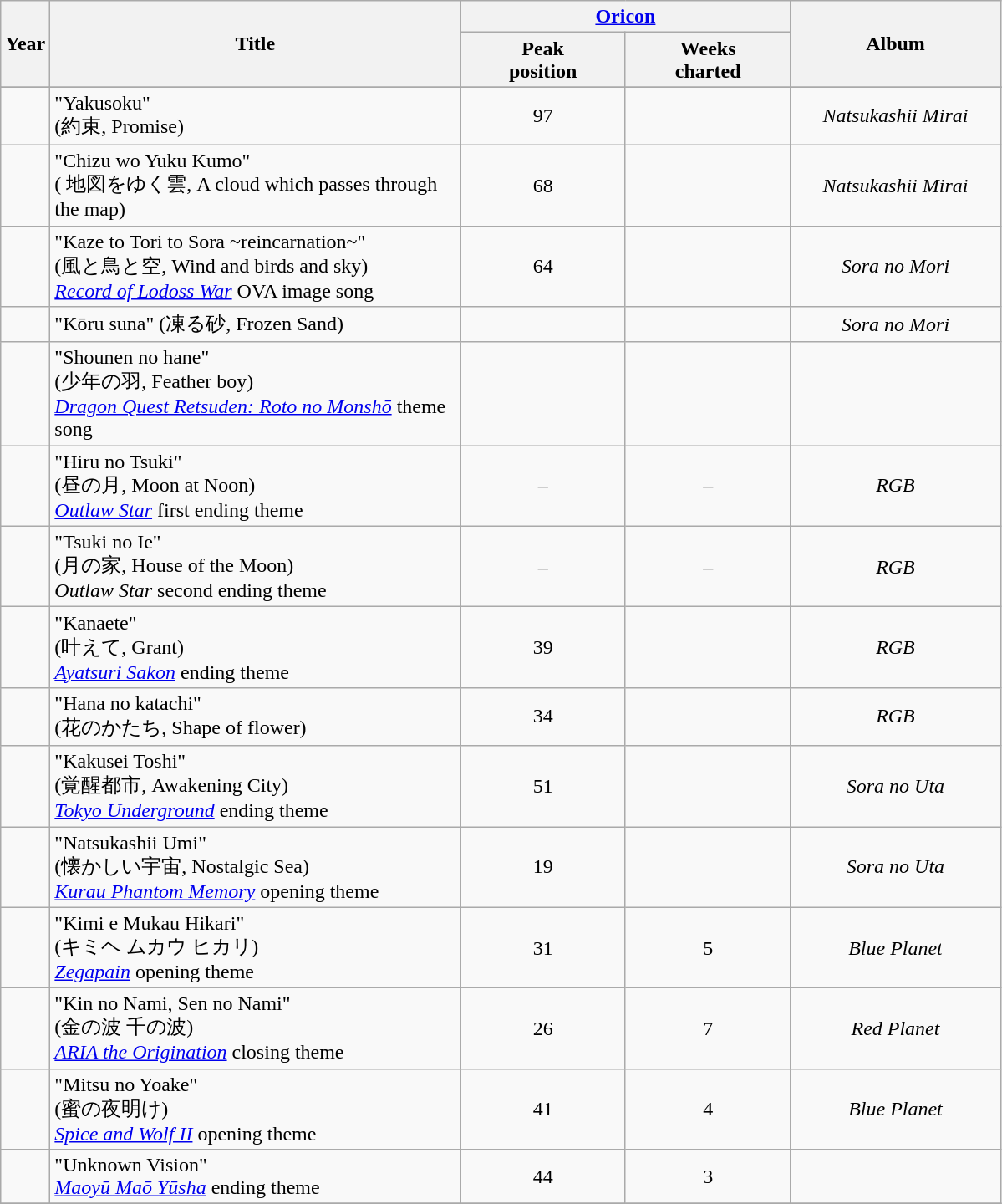<table class="wikitable plainrowheaders" style="text-align:center">
<tr>
<th rowspan=2; style="width:2em;">Year</th>
<th rowspan=2; style="width:20em;">Title</th>
<th colspan=2; style="width:16em;"><a href='#'>Oricon</a><br></th>
<th rowspan=2; style="width:10em;">Album</th>
</tr>
<tr>
<th style="width:6em;">Peak<br>position</th>
<th style="width:6em;">Weeks<br> charted</th>
</tr>
<tr>
</tr>
<tr>
</tr>
<tr>
<td></td>
<td align=left>"Yakusoku"<br>(約束, Promise)</td>
<td>97</td>
<td> </td>
<td><em>Natsukashii Mirai</em></td>
</tr>
<tr>
<td></td>
<td align=left>"Chizu wo Yuku Kumo"<br>( 地図をゆく雲, A cloud which passes through the map)</td>
<td>68</td>
<td> </td>
<td><em>Natsukashii Mirai</em></td>
</tr>
<tr>
<td></td>
<td align=left>"Kaze to Tori to Sora ~reincarnation~"<br>(風と鳥と空, Wind and birds and sky)<br><em><a href='#'>Record of Lodoss War</a></em> OVA image song</td>
<td>64</td>
<td> </td>
<td><em>Sora no Mori</em></td>
</tr>
<tr>
<td></td>
<td align=left>"Kōru suna" (凍る砂, Frozen Sand)</td>
<td> </td>
<td> </td>
<td><em>Sora no Mori</em></td>
</tr>
<tr>
<td></td>
<td align=left>"Shounen no hane"<br>(少年の羽, Feather boy)<br><em><a href='#'>Dragon Quest Retsuden: Roto no Monshō</a></em> theme song</td>
<td> </td>
<td> </td>
<td> </td>
</tr>
<tr>
<td></td>
<td align=left>"Hiru no Tsuki"<br>(昼の月, Moon at Noon)<br><em><a href='#'>Outlaw Star</a></em> first ending theme</td>
<td>–</td>
<td>–</td>
<td><em>RGB</em></td>
</tr>
<tr>
<td></td>
<td align=left>"Tsuki no Ie"<br>(月の家, House of the Moon)<br><em>Outlaw Star</em> second ending theme</td>
<td>–</td>
<td>–</td>
<td><em>RGB</em></td>
</tr>
<tr>
<td></td>
<td align=left>"Kanaete"<br>(叶えて, Grant)<br><em><a href='#'>Ayatsuri Sakon</a></em> ending theme</td>
<td>39</td>
<td> </td>
<td><em>RGB</em></td>
</tr>
<tr>
<td></td>
<td align=left>"Hana no katachi"<br>(花のかたち, Shape of flower)</td>
<td>34</td>
<td> </td>
<td><em>RGB</em></td>
</tr>
<tr>
<td></td>
<td align=left>"Kakusei Toshi"<br>(覚醒都市, Awakening City)<br><em><a href='#'>Tokyo Underground</a></em> ending theme</td>
<td>51</td>
<td> </td>
<td><em>Sora no Uta</em></td>
</tr>
<tr>
<td></td>
<td align=left>"Natsukashii Umi"<br>(懐かしい宇宙, Nostalgic Sea)<br><em><a href='#'>Kurau Phantom Memory</a></em> opening theme</td>
<td>19</td>
<td> </td>
<td><em>Sora no Uta</em></td>
</tr>
<tr>
<td></td>
<td align=left>"Kimi e Mukau Hikari"<br>(キミヘ ムカウ ヒカリ)<br><em><a href='#'>Zegapain</a></em> opening theme</td>
<td>31</td>
<td>5</td>
<td><em>Blue Planet</em></td>
</tr>
<tr>
<td></td>
<td align=left>"Kin no Nami, Sen no Nami"<br>(金の波 千の波)<br> <em><a href='#'>ARIA the Origination</a></em> closing theme</td>
<td>26</td>
<td>7</td>
<td><em>Red Planet</em></td>
</tr>
<tr>
<td></td>
<td align=left>"Mitsu no Yoake"<br>(蜜の夜明け)<br><em><a href='#'>Spice and Wolf II</a></em> opening theme</td>
<td>41</td>
<td>4</td>
<td><em>Blue Planet</em></td>
</tr>
<tr>
<td></td>
<td align=left>"Unknown Vision"<br><em><a href='#'>Maoyū Maō Yūsha</a></em> ending theme</td>
<td>44</td>
<td>3</td>
<td> </td>
</tr>
<tr>
</tr>
</table>
